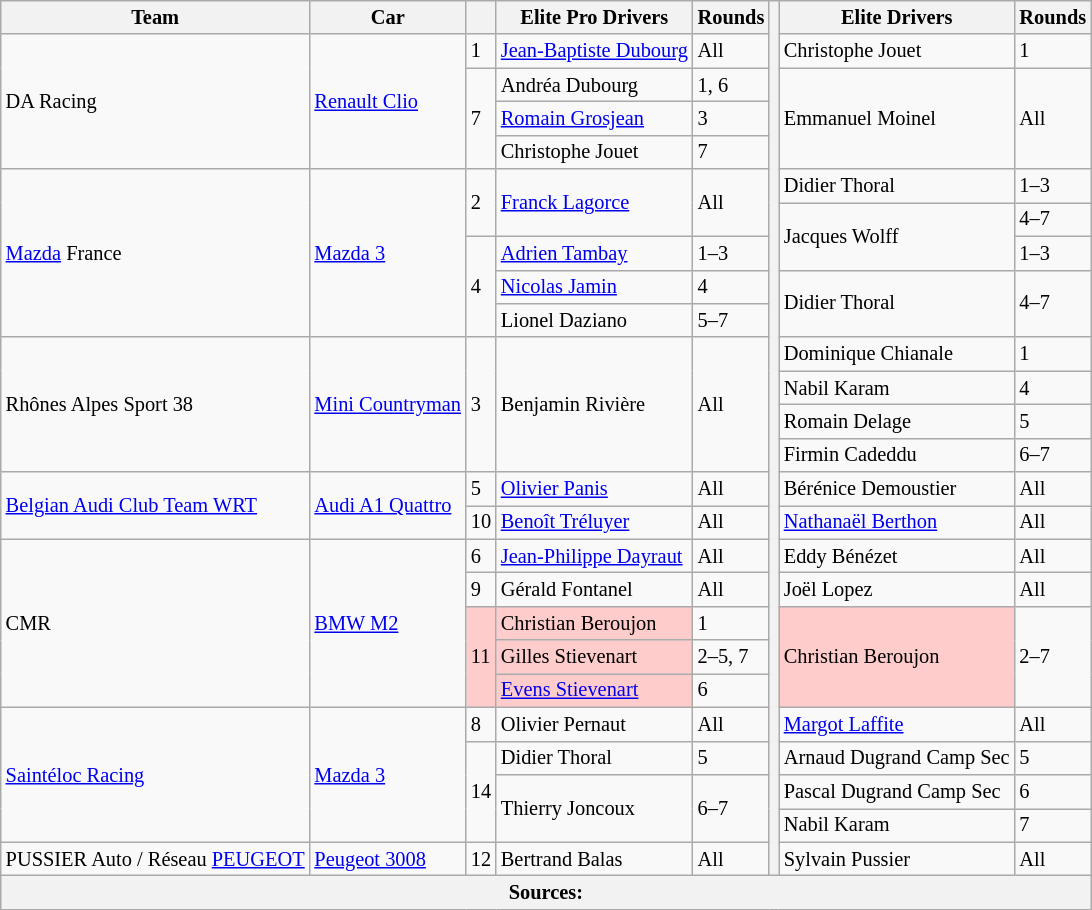<table class="wikitable" style="font-size: 85%">
<tr>
<th>Team</th>
<th>Car</th>
<th></th>
<th>Elite Pro Drivers</th>
<th>Rounds</th>
<th rowspan=26></th>
<th>Elite Drivers</th>
<th>Rounds</th>
</tr>
<tr>
<td rowspan=4> DA Racing</td>
<td rowspan=4><a href='#'>Renault Clio</a></td>
<td>1</td>
<td> <a href='#'>Jean-Baptiste Dubourg</a></td>
<td>All</td>
<td> Christophe Jouet</td>
<td>1</td>
</tr>
<tr>
<td rowspan=3>7</td>
<td> Andréa Dubourg</td>
<td>1, 6</td>
<td rowspan=3> Emmanuel Moinel</td>
<td rowspan=3>All</td>
</tr>
<tr>
<td> <a href='#'>Romain Grosjean</a></td>
<td>3</td>
</tr>
<tr>
<td> Christophe Jouet</td>
<td>7</td>
</tr>
<tr>
<td rowspan=5> <a href='#'>Mazda</a> France</td>
<td rowspan=5><a href='#'>Mazda 3</a></td>
<td rowspan=2>2</td>
<td rowspan=2> <a href='#'>Franck Lagorce</a></td>
<td rowspan=2>All</td>
<td> Didier Thoral</td>
<td>1–3</td>
</tr>
<tr>
<td rowspan=2> Jacques Wolff</td>
<td>4–7</td>
</tr>
<tr>
<td rowspan=3>4</td>
<td> <a href='#'>Adrien Tambay</a></td>
<td>1–3</td>
<td>1–3</td>
</tr>
<tr>
<td> <a href='#'>Nicolas Jamin</a></td>
<td>4</td>
<td rowspan=2> Didier Thoral</td>
<td rowspan=2>4–7</td>
</tr>
<tr>
<td> Lionel Daziano</td>
<td>5–7</td>
</tr>
<tr>
<td rowspan=4> Rhônes Alpes Sport 38</td>
<td rowspan=4><a href='#'>Mini Countryman</a></td>
<td rowspan=4>3</td>
<td rowspan=4> Benjamin Rivière</td>
<td rowspan=4>All</td>
<td> Dominique Chianale</td>
<td>1</td>
</tr>
<tr>
<td> Nabil Karam</td>
<td>4</td>
</tr>
<tr>
<td> Romain Delage</td>
<td>5</td>
</tr>
<tr>
<td> Firmin Cadeddu</td>
<td>6–7</td>
</tr>
<tr>
<td rowspan=2> <a href='#'>Belgian Audi Club Team WRT</a></td>
<td rowspan=2><a href='#'>Audi A1 Quattro</a></td>
<td>5</td>
<td> <a href='#'>Olivier Panis</a></td>
<td>All</td>
<td> Bérénice Demoustier</td>
<td>All</td>
</tr>
<tr>
<td>10</td>
<td> <a href='#'>Benoît Tréluyer</a></td>
<td>All</td>
<td> <a href='#'>Nathanaël Berthon</a></td>
<td>All</td>
</tr>
<tr>
<td rowspan=5> CMR</td>
<td rowspan=5><a href='#'>BMW M2</a></td>
<td>6</td>
<td> <a href='#'>Jean-Philippe Dayraut</a></td>
<td>All</td>
<td> Eddy Bénézet</td>
<td>All</td>
</tr>
<tr>
<td>9</td>
<td> Gérald Fontanel</td>
<td>All</td>
<td> Joël Lopez</td>
<td>All</td>
</tr>
<tr>
<td style="background:#FFCCCC;" rowspan=3>11</td>
<td style="background:#FFCCCC;"> Christian Beroujon</td>
<td>1</td>
<td style="background:#FFCCCC;" rowspan=3> Christian Beroujon</td>
<td rowspan=3>2–7</td>
</tr>
<tr>
<td style="background:#FFCCCC;"> Gilles Stievenart</td>
<td>2–5, 7</td>
</tr>
<tr>
<td style="background:#FFCCCC;"> <a href='#'>Evens Stievenart</a></td>
<td>6</td>
</tr>
<tr>
<td rowspan=4> <a href='#'>Saintéloc Racing</a></td>
<td rowspan=4><a href='#'>Mazda 3</a></td>
<td>8</td>
<td> Olivier Pernaut</td>
<td>All</td>
<td> <a href='#'>Margot Laffite</a></td>
<td>All</td>
</tr>
<tr>
<td rowspan=3>14</td>
<td> Didier Thoral</td>
<td>5</td>
<td> Arnaud Dugrand Camp Sec</td>
<td>5</td>
</tr>
<tr>
<td rowspan=2> Thierry Joncoux</td>
<td rowspan=2>6–7</td>
<td> Pascal Dugrand Camp Sec</td>
<td>6</td>
</tr>
<tr>
<td> Nabil Karam</td>
<td>7</td>
</tr>
<tr>
<td> PUSSIER Auto / Réseau <a href='#'>PEUGEOT</a></td>
<td><a href='#'>Peugeot 3008</a></td>
<td>12</td>
<td> Bertrand Balas</td>
<td>All</td>
<td> Sylvain Pussier</td>
<td>All</td>
</tr>
<tr>
<th colspan=8>Sources:</th>
</tr>
</table>
